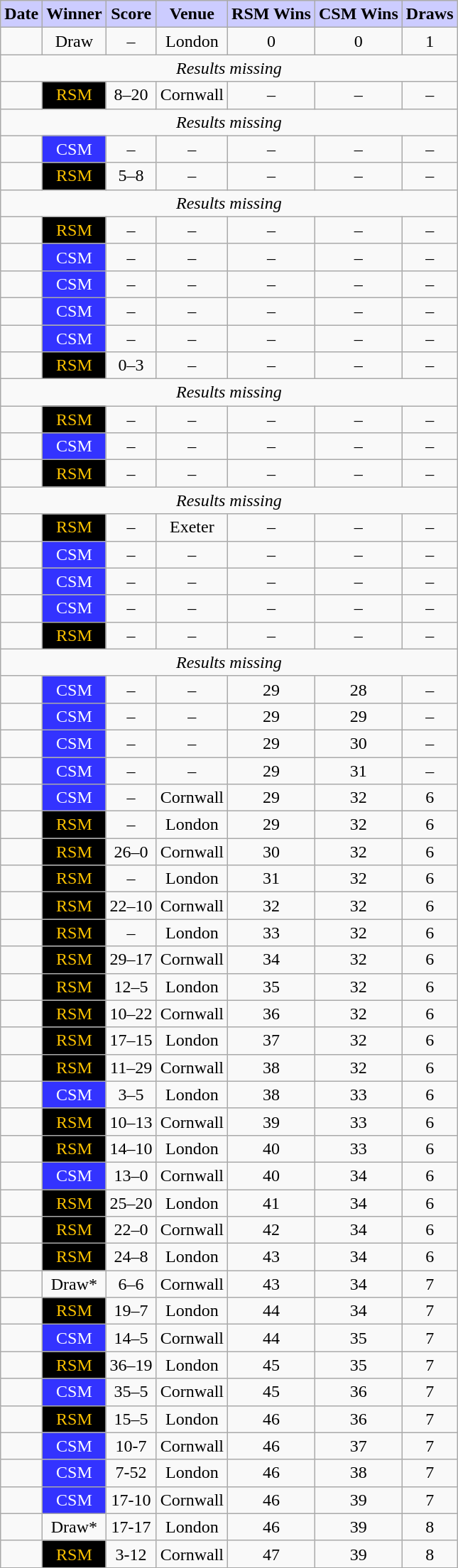<table class="wikitable" style="text-align:center;">
<tr style="background:#ccf;">
<td><strong>Date</strong></td>
<td style="background:#ccf;"><strong>Winner</strong></td>
<td style="background:#ccf;"><strong>Score</strong></td>
<td style="background:#ccf;"><strong>Venue</strong></td>
<td style="background:#ccf;"><strong>RSM Wins</strong></td>
<td style="background:#ccf;"><strong>CSM Wins</strong></td>
<td style="background:#ccf;"><strong>Draws</strong></td>
</tr>
<tr>
<td></td>
<td>Draw</td>
<td>–</td>
<td>London</td>
<td>0</td>
<td>0</td>
<td>1</td>
</tr>
<tr>
<td colspan=7><em>Results missing</em></td>
</tr>
<tr>
<td></td>
<td style="background:#000; color:#fcc200;">RSM</td>
<td>8–20</td>
<td>Cornwall</td>
<td>–</td>
<td>–</td>
<td>–</td>
</tr>
<tr>
<td colspan=7><em>Results missing</em></td>
</tr>
<tr>
<td></td>
<td style="background:#33f; color:#fff;">CSM</td>
<td>–</td>
<td>–</td>
<td>–</td>
<td>–</td>
<td>–</td>
</tr>
<tr>
<td></td>
<td style="background:#000; color:#fcc200;">RSM</td>
<td>5–8</td>
<td>–</td>
<td>–</td>
<td>–</td>
<td>–</td>
</tr>
<tr>
<td colspan=7><em>Results missing</em></td>
</tr>
<tr>
<td></td>
<td style="background:#000; color:#fcc200;">RSM</td>
<td>–</td>
<td>–</td>
<td>–</td>
<td>–</td>
<td>–</td>
</tr>
<tr>
<td></td>
<td style="background:#33f; color:#fff;">CSM</td>
<td>–</td>
<td>–</td>
<td>–</td>
<td>–</td>
<td>–</td>
</tr>
<tr>
<td></td>
<td style="background:#33f; color:#fff;">CSM</td>
<td>–</td>
<td>–</td>
<td>–</td>
<td>–</td>
<td>–</td>
</tr>
<tr>
<td></td>
<td style="background:#33f; color:#fff;">CSM</td>
<td>–</td>
<td>–</td>
<td>–</td>
<td>–</td>
<td>–</td>
</tr>
<tr>
<td></td>
<td style="background:#33f; color:#fff;">CSM</td>
<td>–</td>
<td>–</td>
<td>–</td>
<td>–</td>
<td>–</td>
</tr>
<tr>
<td></td>
<td style="background:#000; color:#fcc200;">RSM</td>
<td>0–3</td>
<td>–</td>
<td>–</td>
<td>–</td>
<td>–</td>
</tr>
<tr>
<td colspan=7><em>Results missing</em></td>
</tr>
<tr>
<td></td>
<td style="background:#000; color:#fcc200;">RSM</td>
<td>–</td>
<td>–</td>
<td>–</td>
<td>–</td>
<td>–</td>
</tr>
<tr>
<td></td>
<td style="background:#33f; color:#fff;">CSM</td>
<td>–</td>
<td>–</td>
<td>–</td>
<td>–</td>
<td>–</td>
</tr>
<tr>
<td></td>
<td style="background:#000; color:#fcc200;">RSM</td>
<td>–</td>
<td>–</td>
<td>–</td>
<td>–</td>
<td>–</td>
</tr>
<tr>
<td colspan=7><em>Results missing</em></td>
</tr>
<tr>
<td></td>
<td style="background:#000; color:#fcc200;">RSM</td>
<td>–</td>
<td>Exeter</td>
<td>–</td>
<td>–</td>
<td>–</td>
</tr>
<tr>
<td></td>
<td style="background:#33f; color:#fff;">CSM</td>
<td>–</td>
<td>–</td>
<td>–</td>
<td>–</td>
<td>–</td>
</tr>
<tr>
<td></td>
<td style="background:#33f; color:#fff;">CSM</td>
<td>–</td>
<td>–</td>
<td>–</td>
<td>–</td>
<td>–</td>
</tr>
<tr>
<td></td>
<td style="background:#33f; color:#fff;">CSM</td>
<td>–</td>
<td>–</td>
<td>–</td>
<td>–</td>
<td>–</td>
</tr>
<tr>
<td></td>
<td style="background:#000; color:#fcc200;">RSM</td>
<td>–</td>
<td>–</td>
<td>–</td>
<td>–</td>
<td>–</td>
</tr>
<tr>
<td colspan=7><em> Results missing</em></td>
</tr>
<tr>
<td></td>
<td style="background:#33f; color:#fff;">CSM</td>
<td>–</td>
<td>–</td>
<td>29</td>
<td>28</td>
<td>–</td>
</tr>
<tr>
<td></td>
<td style="background:#33f; color:#fff;">CSM</td>
<td>–</td>
<td>–</td>
<td>29</td>
<td>29</td>
<td>–</td>
</tr>
<tr>
<td></td>
<td style="background:#33f; color:#fff;">CSM</td>
<td>–</td>
<td>–</td>
<td>29</td>
<td>30</td>
<td>–</td>
</tr>
<tr>
<td></td>
<td style="background:#33f; color:#fff;">CSM</td>
<td>–</td>
<td>–</td>
<td>29</td>
<td>31</td>
<td>–</td>
</tr>
<tr>
<td></td>
<td style="background:#33f; color:#fff;">CSM</td>
<td>–</td>
<td>Cornwall</td>
<td>29</td>
<td>32</td>
<td>6</td>
</tr>
<tr>
<td></td>
<td style="background:#000; color:#fcc200;">RSM</td>
<td>–</td>
<td>London</td>
<td>29</td>
<td>32</td>
<td>6</td>
</tr>
<tr>
<td></td>
<td style="background:#000; color:#fcc200;">RSM</td>
<td>26–0</td>
<td>Cornwall</td>
<td>30</td>
<td>32</td>
<td>6</td>
</tr>
<tr>
<td></td>
<td style="background:#000; color:#fcc200;">RSM</td>
<td>–</td>
<td>London</td>
<td>31</td>
<td>32</td>
<td>6</td>
</tr>
<tr>
<td></td>
<td style="background:#000; color:#fcc200;">RSM</td>
<td>22–10</td>
<td>Cornwall</td>
<td>32</td>
<td>32</td>
<td>6</td>
</tr>
<tr>
<td></td>
<td style="background:#000; color:#fcc200;">RSM</td>
<td>–</td>
<td>London</td>
<td>33</td>
<td>32</td>
<td>6</td>
</tr>
<tr>
<td></td>
<td style="background:#000; color:#fcc200;">RSM</td>
<td>29–17</td>
<td>Cornwall</td>
<td>34</td>
<td>32</td>
<td>6</td>
</tr>
<tr>
<td></td>
<td style="background:#000; color:#fcc200;">RSM</td>
<td>12–5</td>
<td>London</td>
<td>35</td>
<td>32</td>
<td>6</td>
</tr>
<tr>
<td></td>
<td style="background:#000; color:#fcc200;">RSM</td>
<td>10–22</td>
<td>Cornwall</td>
<td>36</td>
<td>32</td>
<td>6</td>
</tr>
<tr>
<td></td>
<td style="background:#000; color:#fcc200;">RSM</td>
<td>17–15</td>
<td>London</td>
<td>37</td>
<td>32</td>
<td>6</td>
</tr>
<tr>
<td></td>
<td style="background:#000; color:#fcc200;">RSM</td>
<td>11–29</td>
<td>Cornwall</td>
<td>38</td>
<td>32</td>
<td>6</td>
</tr>
<tr>
<td></td>
<td style="background:#33f; color:#fff;">CSM</td>
<td>3–5</td>
<td>London</td>
<td>38</td>
<td>33</td>
<td>6</td>
</tr>
<tr>
<td></td>
<td style="background:#000; color:#fcc200;">RSM</td>
<td>10–13</td>
<td>Cornwall</td>
<td>39</td>
<td>33</td>
<td>6</td>
</tr>
<tr>
<td></td>
<td style="background:#000; color:#fcc200;">RSM</td>
<td>14–10</td>
<td>London</td>
<td>40</td>
<td>33</td>
<td>6</td>
</tr>
<tr>
<td></td>
<td style="background:#33f; color:#fff;">CSM</td>
<td>13–0</td>
<td>Cornwall</td>
<td>40</td>
<td>34</td>
<td>6</td>
</tr>
<tr>
<td></td>
<td style="background:#000; color:#fcc200;">RSM</td>
<td>25–20</td>
<td>London</td>
<td>41</td>
<td>34</td>
<td>6</td>
</tr>
<tr>
<td></td>
<td style="background:#000; color:#fcc200;">RSM</td>
<td>22–0</td>
<td>Cornwall</td>
<td>42</td>
<td>34</td>
<td>6</td>
</tr>
<tr>
<td></td>
<td style="background:#000; color:#fcc200;">RSM</td>
<td>24–8</td>
<td>London</td>
<td>43</td>
<td>34</td>
<td>6</td>
</tr>
<tr>
<td></td>
<td>Draw*</td>
<td>6–6</td>
<td>Cornwall</td>
<td>43</td>
<td>34</td>
<td>7</td>
</tr>
<tr>
<td></td>
<td style="background:#000; color:#fcc200;">RSM</td>
<td>19–7</td>
<td>London</td>
<td>44</td>
<td>34</td>
<td>7</td>
</tr>
<tr>
<td></td>
<td style="background:#33f; color:#fff;">CSM</td>
<td>14–5</td>
<td>Cornwall</td>
<td>44</td>
<td>35</td>
<td>7</td>
</tr>
<tr>
<td></td>
<td style="background:#000; color:#fcc200;">RSM</td>
<td>36–19</td>
<td>London</td>
<td>45</td>
<td>35</td>
<td>7</td>
</tr>
<tr>
<td></td>
<td style="background:#33f; color:#fff;">CSM</td>
<td>35–5</td>
<td>Cornwall</td>
<td>45</td>
<td>36</td>
<td>7</td>
</tr>
<tr>
<td></td>
<td style="background:#000; color:#fcc200;">RSM</td>
<td>15–5</td>
<td>London</td>
<td>46</td>
<td>36</td>
<td>7</td>
</tr>
<tr>
<td></td>
<td style="background:#33f; color:#fff;">CSM</td>
<td>10-7</td>
<td>Cornwall</td>
<td>46</td>
<td>37</td>
<td>7</td>
</tr>
<tr>
<td></td>
<td style="background:#33f; color:#fff;">CSM</td>
<td>7-52</td>
<td>London</td>
<td>46</td>
<td>38</td>
<td>7</td>
</tr>
<tr>
<td></td>
<td style="background:#33f; color:#fff;">CSM</td>
<td>17-10</td>
<td>Cornwall</td>
<td>46</td>
<td>39</td>
<td>7</td>
</tr>
<tr>
<td></td>
<td>Draw*</td>
<td>17-17</td>
<td>London</td>
<td>46</td>
<td>39</td>
<td>8</td>
</tr>
<tr>
<td></td>
<td style="background:#000; color:#fcc200;">RSM</td>
<td>3-12</td>
<td>Cornwall</td>
<td>47</td>
<td>39</td>
<td>8</td>
</tr>
</table>
